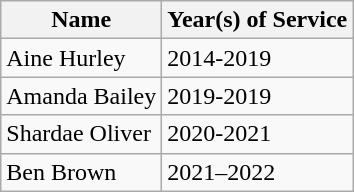<table class="wikitable">
<tr>
<th>Name</th>
<th>Year(s) of Service</th>
</tr>
<tr>
<td>Aine Hurley</td>
<td>2014-2019</td>
</tr>
<tr>
<td>Amanda Bailey</td>
<td>2019-2019</td>
</tr>
<tr>
<td>Shardae Oliver</td>
<td>2020-2021</td>
</tr>
<tr>
<td>Ben Brown</td>
<td>2021–2022</td>
</tr>
</table>
